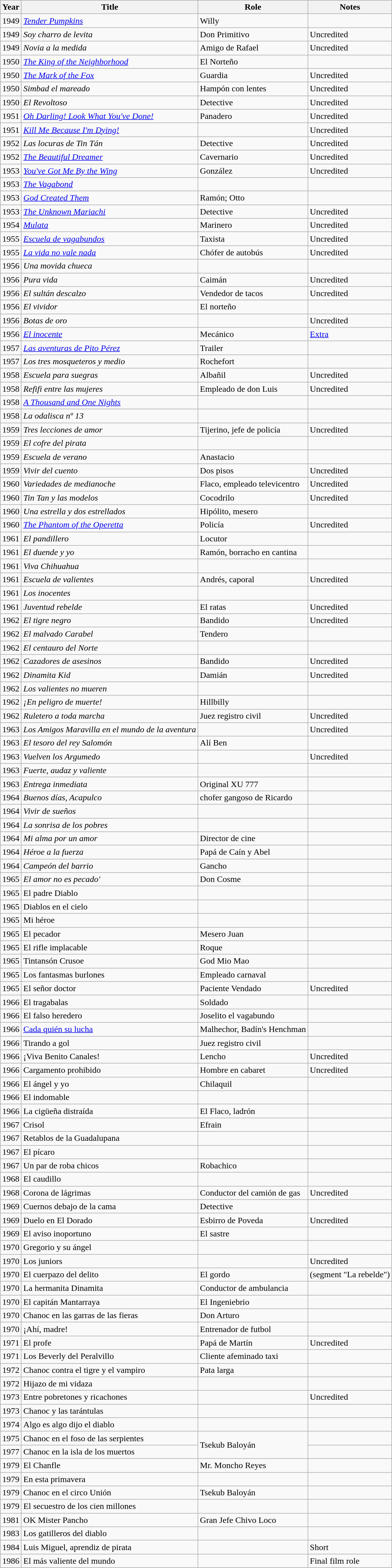<table class="wikitable sortable">
<tr>
<th>Year</th>
<th>Title</th>
<th>Role</th>
<th class="unsortable">Notes</th>
</tr>
<tr>
<td>1949</td>
<td><em><a href='#'>Tender Pumpkins</a></em></td>
<td>Willy</td>
<td></td>
</tr>
<tr>
<td>1949</td>
<td><em>Soy charro de levita</em></td>
<td>Don Primitivo</td>
<td>Uncredited</td>
</tr>
<tr>
<td>1949</td>
<td><em>Novia a la medida</em></td>
<td>Amigo de Rafael</td>
<td>Uncredited</td>
</tr>
<tr>
<td>1950</td>
<td><em><a href='#'>The King of the Neighborhood</a></em></td>
<td>El Norteño</td>
<td></td>
</tr>
<tr>
<td>1950</td>
<td><em><a href='#'>The Mark of the Fox</a></em></td>
<td>Guardia</td>
<td>Uncredited</td>
</tr>
<tr>
<td>1950</td>
<td><em>Simbad el mareado</em></td>
<td>Hampón con lentes</td>
<td>Uncredited</td>
</tr>
<tr>
<td>1950</td>
<td><em>El Revoltoso</em></td>
<td>Detective</td>
<td>Uncredited</td>
</tr>
<tr>
<td>1951</td>
<td><em><a href='#'>Oh Darling! Look What You've Done!</a></em></td>
<td>Panadero</td>
<td>Uncredited</td>
</tr>
<tr>
<td>1951</td>
<td><em><a href='#'>Kill Me Because I'm Dying!</a></em></td>
<td></td>
<td>Uncredited</td>
</tr>
<tr>
<td>1952</td>
<td><em>Las locuras de Tin Tán</em></td>
<td>Detective</td>
<td>Uncredited</td>
</tr>
<tr>
<td>1952</td>
<td><em><a href='#'>The Beautiful Dreamer</a></em></td>
<td>Cavernario</td>
<td>Uncredited</td>
</tr>
<tr>
<td>1953</td>
<td><em><a href='#'>You've Got Me By the Wing</a></em></td>
<td>González</td>
<td>Uncredited</td>
</tr>
<tr>
<td>1953</td>
<td><em><a href='#'>The Vagabond</a></em></td>
<td></td>
<td></td>
</tr>
<tr>
<td>1953</td>
<td><em><a href='#'>God Created Them</a></em></td>
<td>Ramón; Otto</td>
<td></td>
</tr>
<tr>
<td>1953</td>
<td><em><a href='#'>The Unknown Mariachi</a></em></td>
<td>Detective</td>
<td>Uncredited</td>
</tr>
<tr>
<td>1954</td>
<td><em><a href='#'>Mulata</a></em></td>
<td>Marinero</td>
<td>Uncredited</td>
</tr>
<tr>
<td>1955</td>
<td><em><a href='#'>Escuela de vagabundos</a></em></td>
<td>Taxista</td>
<td>Uncredited</td>
</tr>
<tr>
<td>1955</td>
<td><em><a href='#'>La vida no vale nada</a></em></td>
<td>Chófer de autobús</td>
<td>Uncredited</td>
</tr>
<tr>
<td>1956</td>
<td><em>Una movida chueca</em></td>
<td></td>
<td></td>
</tr>
<tr>
<td>1956</td>
<td><em>Pura vida</em></td>
<td>Caimán</td>
<td>Uncredited</td>
</tr>
<tr>
<td>1956</td>
<td><em>El sultán descalzo</em></td>
<td>Vendedor de tacos</td>
<td>Uncredited</td>
</tr>
<tr>
<td>1956</td>
<td><em>El vividor</em></td>
<td>El norteño</td>
<td></td>
</tr>
<tr>
<td>1956</td>
<td><em>Botas de oro</em></td>
<td></td>
<td>Uncredited</td>
</tr>
<tr>
<td>1956</td>
<td><em><a href='#'>El inocente</a></em></td>
<td>Mecánico</td>
<td><a href='#'>Extra</a></td>
</tr>
<tr>
<td>1957</td>
<td><em><a href='#'>Las aventuras de Pito Pérez</a></em></td>
<td>Trailer</td>
<td></td>
</tr>
<tr>
<td>1957</td>
<td><em>Los tres mosqueteros y medio</em></td>
<td>Rochefort</td>
<td></td>
</tr>
<tr>
<td>1958</td>
<td><em>Escuela para suegras</em></td>
<td>Albañil</td>
<td>Uncredited</td>
</tr>
<tr>
<td>1958</td>
<td><em>Refifi entre las mujeres</em></td>
<td>Empleado de don Luis</td>
<td>Uncredited</td>
</tr>
<tr>
<td>1958</td>
<td><em><a href='#'>A Thousand and One Nights</a></em></td>
<td></td>
<td></td>
</tr>
<tr>
<td>1958</td>
<td><em>La odalisca nº 13</em></td>
<td></td>
<td></td>
</tr>
<tr>
<td>1959</td>
<td><em>Tres lecciones de amor</em></td>
<td>Tijerino, jefe de policía</td>
<td>Uncredited</td>
</tr>
<tr>
<td>1959</td>
<td><em>El cofre del pirata</em></td>
<td></td>
<td></td>
</tr>
<tr>
<td>1959</td>
<td><em>Escuela de verano</em></td>
<td>Anastacio</td>
<td></td>
</tr>
<tr>
<td>1959</td>
<td><em>Vivir del cuento</em></td>
<td>Dos pisos</td>
<td>Uncredited</td>
</tr>
<tr>
<td>1960</td>
<td><em>Variedades de medianoche</em></td>
<td>Flaco, empleado televicentro</td>
<td>Uncredited</td>
</tr>
<tr>
<td>1960</td>
<td><em>Tin Tan y las modelos</em></td>
<td>Cocodrilo</td>
<td>Uncredited</td>
</tr>
<tr>
<td>1960</td>
<td><em>Una estrella y dos estrellados</em></td>
<td>Hipólito, mesero</td>
<td></td>
</tr>
<tr>
<td>1960</td>
<td><em><a href='#'>The Phantom of the Operetta</a></em></td>
<td>Policía</td>
<td>Uncredited</td>
</tr>
<tr>
<td>1961</td>
<td><em>El pandillero</em></td>
<td>Locutor</td>
<td></td>
</tr>
<tr>
<td>1961</td>
<td><em>El duende y yo</em></td>
<td>Ramón, borracho en cantina</td>
<td></td>
</tr>
<tr>
<td>1961</td>
<td><em>Viva Chihuahua</em></td>
<td></td>
<td></td>
</tr>
<tr>
<td>1961</td>
<td><em>Escuela de valientes</em></td>
<td>Andrés, caporal</td>
<td>Uncredited</td>
</tr>
<tr>
<td>1961</td>
<td><em>Los inocentes</em></td>
<td></td>
<td></td>
</tr>
<tr>
<td>1961</td>
<td><em>Juventud rebelde</em></td>
<td>El ratas</td>
<td>Uncredited</td>
</tr>
<tr>
<td>1962</td>
<td><em>El tigre negro</em></td>
<td>Bandido</td>
<td>Uncredited</td>
</tr>
<tr>
<td>1962</td>
<td><em>El malvado Carabel</em></td>
<td>Tendero</td>
<td></td>
</tr>
<tr>
<td>1962</td>
<td><em>El centauro del Norte</em></td>
<td></td>
<td></td>
</tr>
<tr>
<td>1962</td>
<td><em>Cazadores de asesinos</em></td>
<td>Bandido</td>
<td>Uncredited</td>
</tr>
<tr>
<td>1962</td>
<td><em>Dinamita Kid</em></td>
<td>Damián</td>
<td>Uncredited</td>
</tr>
<tr>
<td>1962</td>
<td><em>Los valientes no mueren</em></td>
<td></td>
<td></td>
</tr>
<tr>
<td>1962</td>
<td><em>¡En peligro de muerte!</em></td>
<td>Hillbilly</td>
<td></td>
</tr>
<tr>
<td>1962</td>
<td><em>Ruletero a toda marcha</em></td>
<td>Juez registro civil</td>
<td>Uncredited</td>
</tr>
<tr>
<td>1963</td>
<td><em>Los Amigos Maravilla en el mundo de la aventura</em></td>
<td></td>
<td>Uncredited</td>
</tr>
<tr>
<td>1963</td>
<td><em>El tesoro del rey Salomón</em></td>
<td>Alí Ben</td>
<td></td>
</tr>
<tr>
<td>1963</td>
<td><em>Vuelven los Argumedo</em></td>
<td></td>
<td>Uncredited</td>
</tr>
<tr>
<td>1963</td>
<td><em>Fuerte, audaz y valiente</em></td>
<td></td>
<td></td>
</tr>
<tr>
<td>1963</td>
<td><em>Entrega inmediata</em></td>
<td>Original XU 777</td>
<td></td>
</tr>
<tr>
<td>1964</td>
<td><em>Buenos días, Acapulco</em></td>
<td>chofer gangoso de Ricardo</td>
<td></td>
</tr>
<tr>
<td>1964</td>
<td><em>Vivir de sueños</em></td>
<td></td>
<td></td>
</tr>
<tr>
<td>1964</td>
<td><em>La sonrisa de los pobres</em></td>
<td></td>
<td></td>
</tr>
<tr>
<td>1964</td>
<td><em>Mi alma por un amor</em></td>
<td>Director de cine</td>
<td></td>
</tr>
<tr>
<td>1964</td>
<td><em>Héroe a la fuerza</em></td>
<td>Papá de Caín y Abel</td>
<td></td>
</tr>
<tr>
<td>1964</td>
<td><em>Campeón del barrio</em></td>
<td>Gancho</td>
<td></td>
</tr>
<tr>
<td>1965</td>
<td><em>El amor no es pecado'</td>
<td>Don Cosme</td>
<td></td>
</tr>
<tr>
<td>1965</td>
<td></em>El padre Diablo<em></td>
<td></td>
<td></td>
</tr>
<tr>
<td>1965</td>
<td></em>Diablos en el cielo<em></td>
<td></td>
<td></td>
</tr>
<tr>
<td>1965</td>
<td></em>Mi héroe<em></td>
<td></td>
<td></td>
</tr>
<tr>
<td>1965</td>
<td></em>El pecador<em></td>
<td>Mesero Juan</td>
<td></td>
</tr>
<tr>
<td>1965</td>
<td></em>El rifle implacable<em></td>
<td>Roque</td>
<td></td>
</tr>
<tr>
<td>1965</td>
<td></em>Tintansón Crusoe<em></td>
<td>God Mio Mao</td>
<td></td>
</tr>
<tr>
<td>1965</td>
<td></em>Los fantasmas burlones<em></td>
<td>Empleado carnaval</td>
<td></td>
</tr>
<tr>
<td>1965</td>
<td></em>El señor doctor<em></td>
<td>Paciente Vendado</td>
<td>Uncredited</td>
</tr>
<tr>
<td>1966</td>
<td></em>El tragabalas<em></td>
<td>Soldado</td>
<td></td>
</tr>
<tr>
<td>1966</td>
<td></em>El falso heredero<em></td>
<td>Joselito el vagabundo</td>
<td></td>
</tr>
<tr>
<td>1966</td>
<td></em><a href='#'>Cada quién su lucha</a><em></td>
<td>Malhechor, Badín's Henchman</td>
<td></td>
</tr>
<tr>
<td>1966</td>
<td></em>Tirando a gol<em></td>
<td>Juez registro civil</td>
<td></td>
</tr>
<tr>
<td>1966</td>
<td></em>¡Viva Benito Canales!<em></td>
<td>Lencho</td>
<td>Uncredited</td>
</tr>
<tr>
<td>1966</td>
<td></em>Cargamento prohibido<em></td>
<td>Hombre en cabaret</td>
<td>Uncredited</td>
</tr>
<tr>
<td>1966</td>
<td></em>El ángel y yo<em></td>
<td>Chilaquil</td>
<td></td>
</tr>
<tr>
<td>1966</td>
<td></em>El indomable<em></td>
<td></td>
<td></td>
</tr>
<tr>
<td>1966</td>
<td></em>La cigüeña distraída<em></td>
<td>El Flaco, ladrón</td>
<td></td>
</tr>
<tr>
<td>1967</td>
<td></em>Crisol<em></td>
<td>Efrain</td>
<td></td>
</tr>
<tr>
<td>1967</td>
<td></em>Retablos de la Guadalupana<em></td>
<td></td>
<td></td>
</tr>
<tr>
<td>1967</td>
<td></em>El pícaro<em></td>
<td></td>
<td></td>
</tr>
<tr>
<td>1967</td>
<td></em>Un par de roba chicos<em></td>
<td>Robachico</td>
<td></td>
</tr>
<tr>
<td>1968</td>
<td></em>El caudillo<em></td>
<td></td>
<td></td>
</tr>
<tr>
<td>1968</td>
<td></em>Corona de lágrimas<em></td>
<td>Conductor del camión de gas</td>
<td>Uncredited</td>
</tr>
<tr>
<td>1969</td>
<td></em>Cuernos debajo de la cama<em></td>
<td>Detective</td>
<td></td>
</tr>
<tr>
<td>1969</td>
<td></em>Duelo en El Dorado<em></td>
<td>Esbirro de Poveda</td>
<td>Uncredited</td>
</tr>
<tr>
<td>1969</td>
<td></em>El aviso inoportuno<em></td>
<td>El sastre</td>
<td></td>
</tr>
<tr>
<td>1970</td>
<td></em>Gregorio y su ángel<em></td>
<td></td>
<td></td>
</tr>
<tr>
<td>1970</td>
<td></em>Los juniors<em></td>
<td></td>
<td>Uncredited</td>
</tr>
<tr>
<td>1970</td>
<td></em>El cuerpazo del delito<em></td>
<td>El gordo</td>
<td>(segment "La rebelde")</td>
</tr>
<tr>
<td>1970</td>
<td></em>La hermanita Dinamita<em></td>
<td>Conductor de ambulancia</td>
<td></td>
</tr>
<tr>
<td>1970</td>
<td></em>El capitán Mantarraya<em></td>
<td>El Ingeniebrio</td>
<td></td>
</tr>
<tr>
<td>1970</td>
<td></em>Chanoc en las garras de las fieras<em></td>
<td>Don Arturo</td>
<td></td>
</tr>
<tr>
<td>1970</td>
<td></em>¡Ahí, madre!<em></td>
<td>Entrenador de futbol</td>
<td></td>
</tr>
<tr>
<td>1971</td>
<td></em>El profe<em></td>
<td>Papá de Martín</td>
<td>Uncredited</td>
</tr>
<tr>
<td>1971</td>
<td></em>Los Beverly del Peralvillo<em></td>
<td>Cliente afeminado taxi</td>
<td></td>
</tr>
<tr>
<td>1972</td>
<td></em>Chanoc contra el tigre y el vampiro<em></td>
<td>Pata larga</td>
<td></td>
</tr>
<tr>
<td>1972</td>
<td></em>Hijazo de mi vidaza<em></td>
<td></td>
<td></td>
</tr>
<tr>
<td>1973</td>
<td></em>Entre pobretones y ricachones<em></td>
<td></td>
<td>Uncredited</td>
</tr>
<tr>
<td>1973</td>
<td></em>Chanoc y las tarántulas<em></td>
<td></td>
<td></td>
</tr>
<tr>
<td>1974</td>
<td></em>Algo es algo dijo el diablo<em></td>
<td></td>
<td></td>
</tr>
<tr>
<td>1975</td>
<td></em>Chanoc en el foso de las serpientes<em></td>
<td rowspan="2">Tsekub Baloyán</td>
<td></td>
</tr>
<tr>
<td>1977</td>
<td></em>Chanoc en la isla de los muertos<em></td>
<td></td>
</tr>
<tr>
<td>1979</td>
<td></em>El Chanfle<em></td>
<td>Mr. Moncho Reyes</td>
<td></td>
</tr>
<tr>
<td>1979</td>
<td></em>En esta primavera<em></td>
<td></td>
<td></td>
</tr>
<tr>
<td>1979</td>
<td></em>Chanoc en el circo Unión<em></td>
<td>Tsekub Baloyán</td>
<td></td>
</tr>
<tr>
<td>1979</td>
<td></em>El secuestro de los cien millones<em></td>
<td></td>
<td></td>
</tr>
<tr>
<td>1981</td>
<td></em>OK Mister Pancho<em></td>
<td>Gran Jefe Chivo Loco</td>
<td></td>
</tr>
<tr>
<td>1983</td>
<td></em>Los gatilleros del diablo<em></td>
<td></td>
<td></td>
</tr>
<tr>
<td>1984</td>
<td></em>Luis Miguel, aprendiz de pirata<em></td>
<td></td>
<td>Short</td>
</tr>
<tr>
<td>1986</td>
<td></em>El más valiente del mundo<em></td>
<td></td>
<td>Final film role</td>
</tr>
</table>
